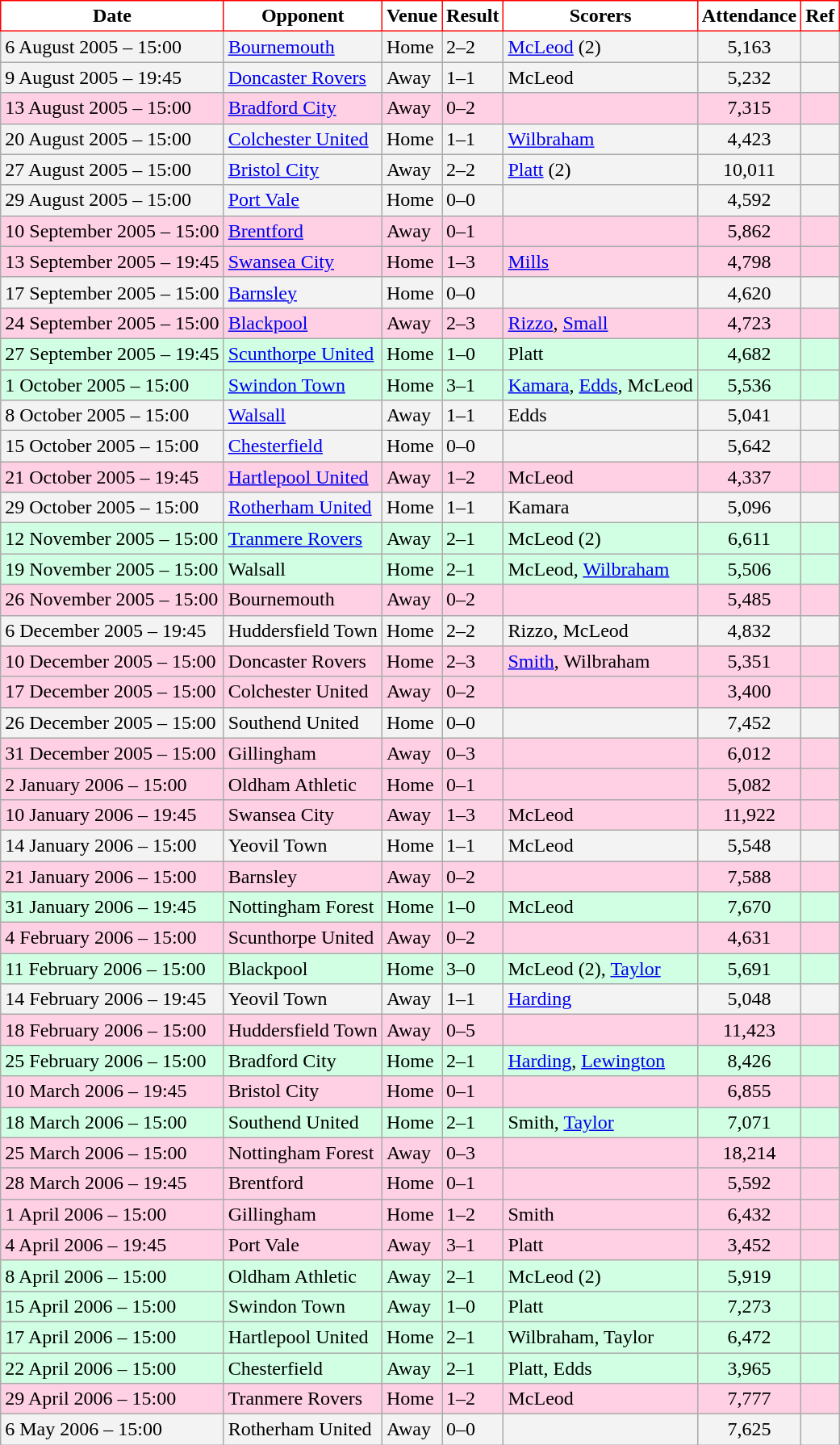<table class="wikitable">
<tr>
<th style="background:#FFFFFF; color:black; border:1px solid red;">Date</th>
<th style="background:#FFFFFF; color:black; border:1px solid red;">Opponent</th>
<th style="background:#FFFFFF; color:black; border:1px solid red;">Venue</th>
<th style="background:#FFFFFF; color:black; border:1px solid red;">Result</th>
<th style="background:#FFFFFF; color:black; border:1px solid red;">Scorers</th>
<th style="background:#FFFFFF; color:black; border:1px solid red;">Attendance</th>
<th style="background:#FFFFFF; color:black; border:1px solid red;">Ref</th>
</tr>
<tr bgcolor = "#f3f3f3">
<td>6 August 2005 – 15:00</td>
<td><a href='#'>Bournemouth</a></td>
<td>Home</td>
<td>2–2</td>
<td><a href='#'>McLeod</a> (2)</td>
<td align="center">5,163</td>
<td></td>
</tr>
<tr bgcolor = "#f3f3f3">
<td>9 August 2005 – 19:45</td>
<td><a href='#'>Doncaster Rovers</a></td>
<td>Away</td>
<td>1–1</td>
<td>McLeod</td>
<td align="center">5,232</td>
<td></td>
</tr>
<tr bgcolor = "#ffd0e3">
<td>13 August 2005 – 15:00</td>
<td><a href='#'>Bradford City</a></td>
<td>Away</td>
<td>0–2</td>
<td> </td>
<td align="center">7,315</td>
<td></td>
</tr>
<tr bgcolor = "#f3f3f3">
<td>20 August 2005 – 15:00</td>
<td><a href='#'>Colchester United</a></td>
<td>Home</td>
<td>1–1</td>
<td><a href='#'>Wilbraham</a></td>
<td align="center">4,423</td>
<td></td>
</tr>
<tr bgcolor = "#f3f3f3">
<td>27 August 2005 – 15:00</td>
<td><a href='#'>Bristol City</a></td>
<td>Away</td>
<td>2–2</td>
<td><a href='#'>Platt</a> (2)</td>
<td align="center">10,011</td>
<td></td>
</tr>
<tr bgcolor = "#f3f3f3">
<td>29 August 2005 – 15:00</td>
<td><a href='#'>Port Vale</a></td>
<td>Home</td>
<td>0–0</td>
<td> </td>
<td align="center">4,592</td>
<td></td>
</tr>
<tr bgcolor = "#ffd0e3">
<td>10 September 2005 – 15:00</td>
<td><a href='#'>Brentford</a></td>
<td>Away</td>
<td>0–1</td>
<td> </td>
<td align="center">5,862</td>
<td></td>
</tr>
<tr bgcolor = "#ffd0e3">
<td>13 September 2005 – 19:45</td>
<td><a href='#'>Swansea City</a></td>
<td>Home</td>
<td>1–3</td>
<td><a href='#'>Mills</a></td>
<td align="center">4,798</td>
<td></td>
</tr>
<tr bgcolor = "#f3f3f3">
<td>17 September 2005 – 15:00</td>
<td><a href='#'>Barnsley</a></td>
<td>Home</td>
<td>0–0</td>
<td> </td>
<td align="center">4,620</td>
<td></td>
</tr>
<tr bgcolor = "#ffd0e3">
<td>24 September 2005 – 15:00</td>
<td><a href='#'>Blackpool</a></td>
<td>Away</td>
<td>2–3</td>
<td><a href='#'>Rizzo</a>, <a href='#'>Small</a></td>
<td align="center">4,723</td>
<td></td>
</tr>
<tr bgcolor = "#d0ffe3">
<td>27 September 2005 – 19:45</td>
<td><a href='#'>Scunthorpe United</a></td>
<td>Home</td>
<td>1–0</td>
<td>Platt</td>
<td align="center">4,682</td>
<td></td>
</tr>
<tr bgcolor = "#d0ffe3">
<td>1 October 2005 – 15:00</td>
<td><a href='#'>Swindon Town</a></td>
<td>Home</td>
<td>3–1</td>
<td><a href='#'>Kamara</a>, <a href='#'>Edds</a>, McLeod</td>
<td align="center">5,536</td>
<td></td>
</tr>
<tr bgcolor = "#f3f3f3">
<td>8 October 2005 – 15:00</td>
<td><a href='#'>Walsall</a></td>
<td>Away</td>
<td>1–1</td>
<td>Edds</td>
<td align="center">5,041</td>
<td></td>
</tr>
<tr bgcolor = "#f3f3f3">
<td>15 October 2005 – 15:00</td>
<td><a href='#'>Chesterfield</a></td>
<td>Home</td>
<td>0–0</td>
<td> </td>
<td align="center">5,642</td>
<td></td>
</tr>
<tr bgcolor = "#ffd0e3">
<td>21 October 2005 – 19:45</td>
<td><a href='#'>Hartlepool United</a></td>
<td>Away</td>
<td>1–2</td>
<td>McLeod</td>
<td align="center">4,337</td>
<td></td>
</tr>
<tr bgcolor = "#f3f3f3">
<td>29 October 2005 – 15:00</td>
<td><a href='#'>Rotherham United</a></td>
<td>Home</td>
<td>1–1</td>
<td>Kamara</td>
<td align="center">5,096</td>
<td></td>
</tr>
<tr bgcolor = "#d0ffe3">
<td>12 November 2005 – 15:00</td>
<td><a href='#'>Tranmere Rovers</a></td>
<td>Away</td>
<td>2–1</td>
<td>McLeod (2)</td>
<td align="center">6,611</td>
<td></td>
</tr>
<tr bgcolor = "#d0ffe3">
<td>19 November 2005 – 15:00</td>
<td>Walsall</td>
<td>Home</td>
<td>2–1</td>
<td>McLeod, <a href='#'>Wilbraham</a></td>
<td align="center">5,506</td>
<td></td>
</tr>
<tr bgcolor = "#ffd0e3">
<td>26 November 2005 – 15:00</td>
<td>Bournemouth</td>
<td>Away</td>
<td>0–2</td>
<td> </td>
<td align="center">5,485</td>
<td></td>
</tr>
<tr bgcolor = "#f3f3f3">
<td>6 December 2005 – 19:45</td>
<td>Huddersfield Town</td>
<td>Home</td>
<td>2–2</td>
<td>Rizzo, McLeod</td>
<td align="center">4,832</td>
<td></td>
</tr>
<tr bgcolor = "#ffd0e3">
<td>10 December 2005 – 15:00</td>
<td>Doncaster Rovers</td>
<td>Home</td>
<td>2–3</td>
<td><a href='#'>Smith</a>, Wilbraham</td>
<td align="center">5,351</td>
<td></td>
</tr>
<tr bgcolor = "#ffd0e3">
<td>17 December 2005 – 15:00</td>
<td>Colchester United</td>
<td>Away</td>
<td>0–2</td>
<td> </td>
<td align="center">3,400</td>
<td></td>
</tr>
<tr bgcolor = "#f3f3f3">
<td>26 December 2005 – 15:00</td>
<td>Southend United</td>
<td>Home</td>
<td>0–0</td>
<td> </td>
<td align="center">7,452</td>
<td></td>
</tr>
<tr bgcolor = "#ffd0e3">
<td>31 December 2005 – 15:00</td>
<td>Gillingham</td>
<td>Away</td>
<td>0–3</td>
<td> </td>
<td align="center">6,012</td>
<td></td>
</tr>
<tr bgcolor = "#ffd0e3">
<td>2 January 2006 – 15:00</td>
<td>Oldham Athletic</td>
<td>Home</td>
<td>0–1</td>
<td> </td>
<td align="center">5,082</td>
<td></td>
</tr>
<tr bgcolor = "#ffd0e3">
<td>10 January 2006 – 19:45</td>
<td>Swansea City</td>
<td>Away</td>
<td>1–3</td>
<td>McLeod</td>
<td align="center">11,922</td>
<td></td>
</tr>
<tr bgcolor = "#f3f3f3">
<td>14 January 2006 – 15:00</td>
<td>Yeovil Town</td>
<td>Home</td>
<td>1–1</td>
<td>McLeod</td>
<td align="center">5,548</td>
<td></td>
</tr>
<tr bgcolor = "#ffd0e3">
<td>21 January 2006 – 15:00</td>
<td>Barnsley</td>
<td>Away</td>
<td>0–2</td>
<td> </td>
<td align="center">7,588</td>
<td></td>
</tr>
<tr bgcolor = "#d0ffe3">
<td>31 January 2006 – 19:45</td>
<td>Nottingham Forest</td>
<td>Home</td>
<td>1–0</td>
<td>McLeod</td>
<td align="center">7,670</td>
<td></td>
</tr>
<tr bgcolor = "#ffd0e3">
<td>4 February 2006 – 15:00</td>
<td>Scunthorpe United</td>
<td>Away</td>
<td>0–2</td>
<td> </td>
<td align="center">4,631</td>
<td></td>
</tr>
<tr bgcolor = "#d0ffe3">
<td>11 February 2006 – 15:00</td>
<td>Blackpool</td>
<td>Home</td>
<td>3–0</td>
<td>McLeod (2), <a href='#'>Taylor</a></td>
<td align="center">5,691</td>
<td></td>
</tr>
<tr bgcolor = "#f3f3f3">
<td>14 February 2006 – 19:45</td>
<td>Yeovil Town</td>
<td>Away</td>
<td>1–1</td>
<td><a href='#'>Harding</a></td>
<td align="center">5,048</td>
<td></td>
</tr>
<tr bgcolor = "#ffd0e3">
<td>18 February 2006 – 15:00</td>
<td>Huddersfield Town</td>
<td>Away</td>
<td>0–5</td>
<td> </td>
<td align="center">11,423</td>
<td></td>
</tr>
<tr bgcolor = "#d0ffe3">
<td>25 February 2006 – 15:00</td>
<td>Bradford City</td>
<td>Home</td>
<td>2–1</td>
<td><a href='#'>Harding</a>, <a href='#'>Lewington</a></td>
<td align="center">8,426</td>
<td></td>
</tr>
<tr bgcolor = "#ffd0e3">
<td>10 March 2006 – 19:45</td>
<td>Bristol City</td>
<td>Home</td>
<td>0–1</td>
<td> </td>
<td align="center">6,855</td>
<td></td>
</tr>
<tr bgcolor = "#d0ffe3">
<td>18 March 2006 – 15:00</td>
<td>Southend United</td>
<td>Home</td>
<td>2–1</td>
<td>Smith, <a href='#'>Taylor</a></td>
<td align="center">7,071</td>
<td></td>
</tr>
<tr bgcolor = "#ffd0e3">
<td>25 March 2006 – 15:00</td>
<td>Nottingham Forest</td>
<td>Away</td>
<td>0–3</td>
<td> </td>
<td align="center">18,214</td>
<td></td>
</tr>
<tr bgcolor = "#ffd0e3">
<td>28 March 2006 – 19:45</td>
<td>Brentford</td>
<td>Home</td>
<td>0–1</td>
<td> </td>
<td align="center">5,592</td>
<td></td>
</tr>
<tr bgcolor = "#ffd0e3">
<td>1 April 2006 – 15:00</td>
<td>Gillingham</td>
<td>Home</td>
<td>1–2</td>
<td>Smith</td>
<td align="center">6,432</td>
<td></td>
</tr>
<tr bgcolor = "#ffd0e3">
<td>4 April 2006 – 19:45</td>
<td>Port Vale</td>
<td>Away</td>
<td>3–1</td>
<td>Platt</td>
<td align="center">3,452</td>
<td></td>
</tr>
<tr bgcolor = "#d0ffe3">
<td>8 April 2006 – 15:00</td>
<td>Oldham Athletic</td>
<td>Away</td>
<td>2–1</td>
<td>McLeod (2)</td>
<td align="center">5,919</td>
<td></td>
</tr>
<tr bgcolor = "#d0ffe3">
<td>15 April 2006 – 15:00</td>
<td>Swindon Town</td>
<td>Away</td>
<td>1–0</td>
<td>Platt</td>
<td align="center">7,273</td>
<td></td>
</tr>
<tr bgcolor = "#d0ffe3">
<td>17 April 2006 – 15:00</td>
<td>Hartlepool United</td>
<td>Home</td>
<td>2–1</td>
<td>Wilbraham, Taylor</td>
<td align="center">6,472</td>
<td></td>
</tr>
<tr bgcolor = "#d0ffe3">
<td>22 April 2006 – 15:00</td>
<td>Chesterfield</td>
<td>Away</td>
<td>2–1</td>
<td>Platt, Edds</td>
<td align="center">3,965</td>
<td></td>
</tr>
<tr bgcolor = "#ffd0e3">
<td>29 April 2006 – 15:00</td>
<td>Tranmere Rovers</td>
<td>Home</td>
<td>1–2</td>
<td>McLeod</td>
<td align="center">7,777</td>
<td></td>
</tr>
<tr bgcolor = "#f3f3f3">
<td>6 May 2006 – 15:00</td>
<td>Rotherham United</td>
<td>Away</td>
<td>0–0</td>
<td> </td>
<td align="center">7,625</td>
<td></td>
</tr>
</table>
